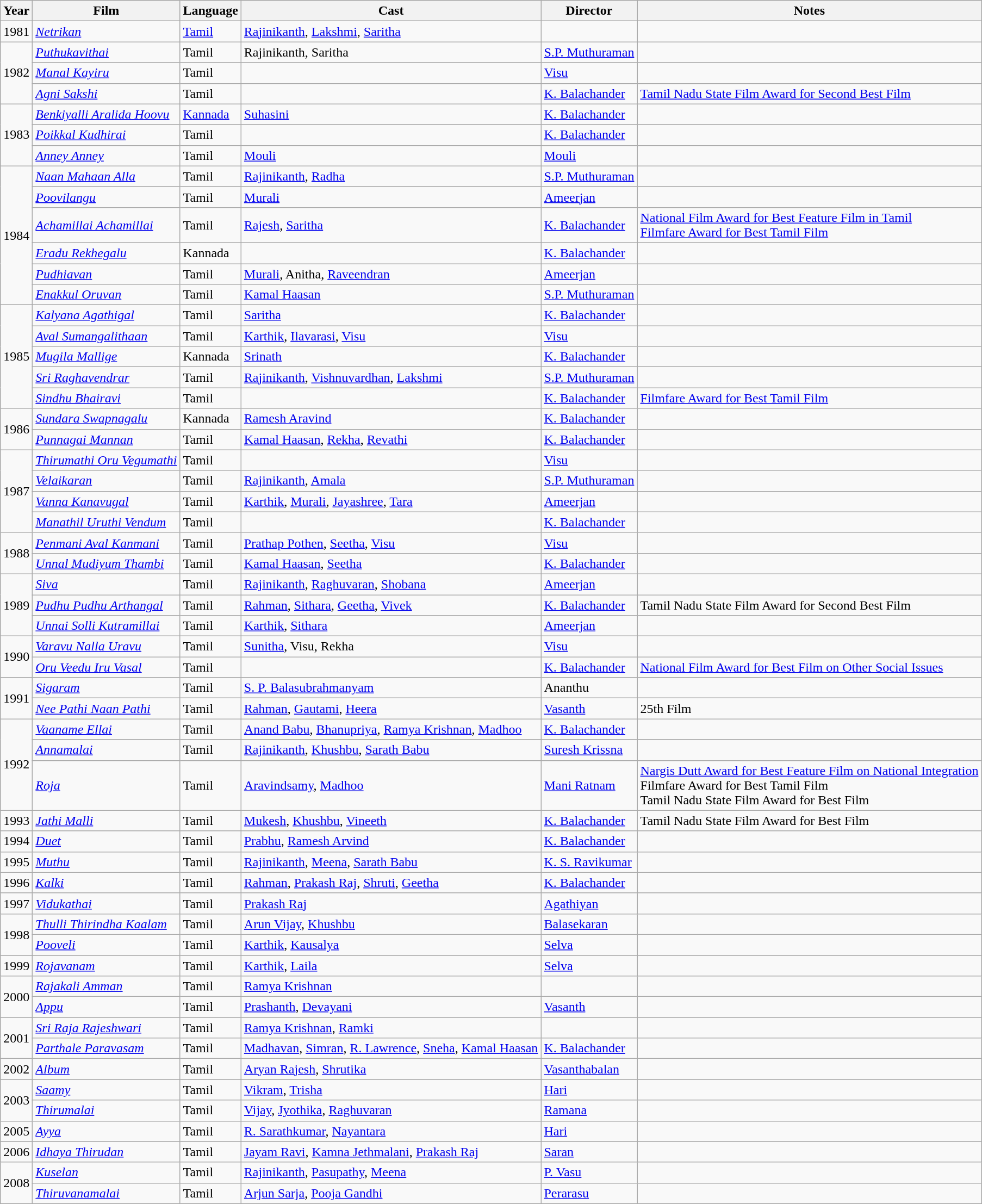<table class="wikitable sortable">
<tr>
<th>Year</th>
<th>Film</th>
<th>Language</th>
<th>Cast</th>
<th>Director</th>
<th>Notes</th>
</tr>
<tr>
<td>1981</td>
<td><em><a href='#'>Netrikan</a></em></td>
<td><a href='#'>Tamil</a></td>
<td><a href='#'>Rajinikanth</a>, <a href='#'>Lakshmi</a>, <a href='#'>Saritha</a></td>
<td></td>
<td></td>
</tr>
<tr>
<td rowspan="3">1982</td>
<td><em><a href='#'>Puthukavithai</a></em></td>
<td>Tamil</td>
<td>Rajinikanth, Saritha</td>
<td><a href='#'>S.P. Muthuraman</a></td>
<td></td>
</tr>
<tr>
<td><em><a href='#'>Manal Kayiru</a></em></td>
<td>Tamil</td>
<td></td>
<td><a href='#'>Visu</a></td>
<td></td>
</tr>
<tr>
<td><em><a href='#'>Agni Sakshi</a></em></td>
<td>Tamil</td>
<td></td>
<td><a href='#'>K. Balachander</a></td>
<td><a href='#'>Tamil Nadu State Film Award for Second Best Film</a></td>
</tr>
<tr>
<td rowspan="3">1983</td>
<td><em><a href='#'>Benkiyalli Aralida Hoovu</a></em></td>
<td><a href='#'>Kannada</a></td>
<td><a href='#'>Suhasini</a></td>
<td><a href='#'>K. Balachander</a></td>
<td></td>
</tr>
<tr>
<td><em><a href='#'>Poikkal Kudhirai</a></em></td>
<td>Tamil</td>
<td></td>
<td><a href='#'>K. Balachander</a></td>
<td></td>
</tr>
<tr>
<td><em><a href='#'>Anney Anney</a></em></td>
<td>Tamil</td>
<td><a href='#'>Mouli</a></td>
<td><a href='#'>Mouli</a></td>
<td></td>
</tr>
<tr>
<td rowspan="6">1984</td>
<td><em><a href='#'>Naan Mahaan Alla</a></em></td>
<td>Tamil</td>
<td><a href='#'>Rajinikanth</a>, <a href='#'>Radha</a></td>
<td><a href='#'>S.P. Muthuraman</a></td>
<td></td>
</tr>
<tr>
<td><em><a href='#'>Poovilangu</a></em></td>
<td>Tamil</td>
<td><a href='#'>Murali</a></td>
<td><a href='#'>Ameerjan</a></td>
<td></td>
</tr>
<tr>
<td><em><a href='#'>Achamillai Achamillai</a></em></td>
<td>Tamil</td>
<td><a href='#'>Rajesh</a>, <a href='#'>Saritha</a></td>
<td><a href='#'>K. Balachander</a></td>
<td><a href='#'>National Film Award for Best Feature Film in Tamil</a><br><a href='#'>Filmfare Award for Best Tamil Film</a></td>
</tr>
<tr>
<td><em><a href='#'>Eradu Rekhegalu</a></em></td>
<td>Kannada</td>
<td></td>
<td><a href='#'>K. Balachander</a></td>
<td></td>
</tr>
<tr>
<td><em><a href='#'>Pudhiavan</a></em></td>
<td>Tamil</td>
<td><a href='#'>Murali</a>, Anitha, <a href='#'>Raveendran</a></td>
<td><a href='#'>Ameerjan</a></td>
<td></td>
</tr>
<tr>
<td><em><a href='#'>Enakkul Oruvan</a></em></td>
<td>Tamil</td>
<td><a href='#'>Kamal Haasan</a></td>
<td><a href='#'>S.P. Muthuraman</a></td>
<td></td>
</tr>
<tr>
<td rowspan="5">1985</td>
<td><em><a href='#'>Kalyana Agathigal</a></em></td>
<td>Tamil</td>
<td><a href='#'>Saritha</a></td>
<td><a href='#'>K. Balachander</a></td>
<td></td>
</tr>
<tr>
<td><em><a href='#'>Aval Sumangalithaan</a></em></td>
<td>Tamil</td>
<td><a href='#'>Karthik</a>, <a href='#'>Ilavarasi</a>, <a href='#'>Visu</a></td>
<td><a href='#'>Visu</a></td>
<td></td>
</tr>
<tr>
<td><em><a href='#'>Mugila Mallige</a></em></td>
<td>Kannada</td>
<td><a href='#'>Srinath</a></td>
<td><a href='#'>K. Balachander</a></td>
<td></td>
</tr>
<tr>
<td><em><a href='#'>Sri Raghavendrar</a></em></td>
<td>Tamil</td>
<td><a href='#'>Rajinikanth</a>, <a href='#'>Vishnuvardhan</a>, <a href='#'>Lakshmi</a></td>
<td><a href='#'>S.P. Muthuraman</a></td>
<td></td>
</tr>
<tr>
<td><em><a href='#'>Sindhu Bhairavi</a></em></td>
<td>Tamil</td>
<td></td>
<td><a href='#'>K. Balachander</a></td>
<td><a href='#'>Filmfare Award for Best Tamil Film</a></td>
</tr>
<tr>
<td rowspan="2">1986</td>
<td><em><a href='#'>Sundara Swapnagalu</a></em></td>
<td>Kannada</td>
<td><a href='#'>Ramesh Aravind</a></td>
<td><a href='#'>K. Balachander</a></td>
<td></td>
</tr>
<tr>
<td><em><a href='#'>Punnagai Mannan</a></em></td>
<td>Tamil</td>
<td><a href='#'>Kamal Haasan</a>, <a href='#'>Rekha</a>, <a href='#'>Revathi</a></td>
<td><a href='#'>K. Balachander</a></td>
<td></td>
</tr>
<tr>
<td rowspan="4">1987</td>
<td><em><a href='#'>Thirumathi Oru Vegumathi</a></em></td>
<td>Tamil</td>
<td></td>
<td><a href='#'>Visu</a></td>
<td></td>
</tr>
<tr>
<td><em><a href='#'>Velaikaran</a></em></td>
<td>Tamil</td>
<td><a href='#'>Rajinikanth</a>, <a href='#'>Amala</a></td>
<td><a href='#'>S.P. Muthuraman</a></td>
<td></td>
</tr>
<tr>
<td><em><a href='#'>Vanna Kanavugal</a></em></td>
<td>Tamil</td>
<td><a href='#'>Karthik</a>, <a href='#'>Murali</a>, <a href='#'>Jayashree</a>, <a href='#'>Tara</a></td>
<td><a href='#'>Ameerjan</a></td>
<td></td>
</tr>
<tr>
<td><em><a href='#'>Manathil Uruthi Vendum</a></em></td>
<td>Tamil</td>
<td></td>
<td><a href='#'>K. Balachander</a></td>
<td></td>
</tr>
<tr>
<td rowspan="2">1988</td>
<td><em><a href='#'>Penmani Aval Kanmani</a></em></td>
<td>Tamil</td>
<td><a href='#'>Prathap Pothen</a>, <a href='#'>Seetha</a>, <a href='#'>Visu</a></td>
<td><a href='#'>Visu</a></td>
<td></td>
</tr>
<tr>
<td><em><a href='#'>Unnal Mudiyum Thambi</a></em></td>
<td>Tamil</td>
<td><a href='#'>Kamal Haasan</a>, <a href='#'>Seetha</a></td>
<td><a href='#'>K. Balachander</a></td>
<td></td>
</tr>
<tr>
<td rowspan="3">1989</td>
<td><em><a href='#'>Siva</a></em></td>
<td>Tamil</td>
<td><a href='#'>Rajinikanth</a>, <a href='#'>Raghuvaran</a>, <a href='#'>Shobana</a></td>
<td><a href='#'>Ameerjan</a></td>
<td></td>
</tr>
<tr>
<td><em><a href='#'>Pudhu Pudhu Arthangal</a></em></td>
<td>Tamil</td>
<td><a href='#'>Rahman</a>, <a href='#'>Sithara</a>, <a href='#'>Geetha</a>, <a href='#'>Vivek</a></td>
<td><a href='#'>K. Balachander</a></td>
<td>Tamil Nadu State Film Award for Second Best Film</td>
</tr>
<tr>
<td><em><a href='#'>Unnai Solli Kutramillai</a></em></td>
<td>Tamil</td>
<td><a href='#'>Karthik</a>, <a href='#'>Sithara</a></td>
<td><a href='#'>Ameerjan</a></td>
<td></td>
</tr>
<tr>
<td rowspan="2">1990</td>
<td><em><a href='#'>Varavu Nalla Uravu</a></em></td>
<td>Tamil</td>
<td><a href='#'>Sunitha</a>, Visu, Rekha</td>
<td><a href='#'>Visu</a></td>
<td></td>
</tr>
<tr>
<td><em><a href='#'>Oru Veedu Iru Vasal</a></em></td>
<td>Tamil</td>
<td></td>
<td><a href='#'>K. Balachander</a></td>
<td><a href='#'>National Film Award for Best Film on Other Social Issues</a></td>
</tr>
<tr>
<td rowspan="2">1991</td>
<td><em><a href='#'>Sigaram</a></em></td>
<td>Tamil</td>
<td><a href='#'>S. P. Balasubrahmanyam</a></td>
<td>Ananthu</td>
<td></td>
</tr>
<tr>
<td><em><a href='#'>Nee Pathi Naan Pathi</a></em></td>
<td>Tamil</td>
<td><a href='#'>Rahman</a>, <a href='#'>Gautami</a>, <a href='#'>Heera</a></td>
<td><a href='#'>Vasanth</a></td>
<td>25th Film</td>
</tr>
<tr>
<td rowspan="3">1992</td>
<td><em><a href='#'>Vaaname Ellai</a></em></td>
<td>Tamil</td>
<td><a href='#'>Anand Babu</a>, <a href='#'>Bhanupriya</a>, <a href='#'>Ramya Krishnan</a>, <a href='#'>Madhoo</a></td>
<td><a href='#'>K. Balachander</a></td>
<td></td>
</tr>
<tr>
<td><em><a href='#'>Annamalai</a></em></td>
<td>Tamil</td>
<td><a href='#'>Rajinikanth</a>, <a href='#'>Khushbu</a>, <a href='#'>Sarath Babu</a></td>
<td><a href='#'>Suresh Krissna</a></td>
<td></td>
</tr>
<tr>
<td><em><a href='#'>Roja</a></em></td>
<td>Tamil</td>
<td><a href='#'>Aravindsamy</a>, <a href='#'>Madhoo</a></td>
<td><a href='#'>Mani Ratnam</a></td>
<td><a href='#'>Nargis Dutt Award for Best Feature Film on National Integration</a><br>Filmfare Award for Best Tamil Film<br>Tamil Nadu State Film Award for Best Film</td>
</tr>
<tr>
<td>1993</td>
<td><em><a href='#'>Jathi Malli</a></em></td>
<td>Tamil</td>
<td><a href='#'>Mukesh</a>, <a href='#'>Khushbu</a>, <a href='#'>Vineeth</a></td>
<td><a href='#'>K. Balachander</a></td>
<td>Tamil Nadu State Film Award for Best Film</td>
</tr>
<tr>
<td>1994</td>
<td><em><a href='#'>Duet</a></em></td>
<td>Tamil</td>
<td><a href='#'>Prabhu</a>, <a href='#'>Ramesh Arvind</a></td>
<td><a href='#'>K. Balachander</a></td>
<td></td>
</tr>
<tr>
<td>1995</td>
<td><em><a href='#'>Muthu</a></em></td>
<td>Tamil</td>
<td><a href='#'>Rajinikanth</a>, <a href='#'>Meena</a>, <a href='#'>Sarath Babu</a></td>
<td><a href='#'>K. S. Ravikumar</a></td>
<td></td>
</tr>
<tr>
<td>1996</td>
<td><em><a href='#'>Kalki</a></em></td>
<td>Tamil</td>
<td><a href='#'>Rahman</a>, <a href='#'>Prakash Raj</a>, <a href='#'>Shruti</a>, <a href='#'>Geetha</a></td>
<td><a href='#'>K. Balachander</a></td>
<td></td>
</tr>
<tr>
<td>1997</td>
<td><em><a href='#'>Vidukathai</a></em></td>
<td>Tamil</td>
<td><a href='#'>Prakash Raj</a></td>
<td><a href='#'>Agathiyan</a></td>
<td></td>
</tr>
<tr>
<td rowspan="2">1998</td>
<td><em><a href='#'>Thulli Thirindha Kaalam</a></em></td>
<td>Tamil</td>
<td><a href='#'>Arun Vijay</a>, <a href='#'>Khushbu</a></td>
<td><a href='#'>Balasekaran</a></td>
<td></td>
</tr>
<tr>
<td><em><a href='#'>Pooveli</a></em></td>
<td>Tamil</td>
<td><a href='#'>Karthik</a>, <a href='#'>Kausalya</a></td>
<td><a href='#'>Selva</a></td>
<td></td>
</tr>
<tr>
<td>1999</td>
<td><em><a href='#'>Rojavanam</a></em></td>
<td>Tamil</td>
<td><a href='#'>Karthik</a>, <a href='#'>Laila</a></td>
<td><a href='#'>Selva</a></td>
<td></td>
</tr>
<tr>
<td rowspan="2">2000</td>
<td><em><a href='#'>Rajakali Amman</a></em></td>
<td>Tamil</td>
<td><a href='#'>Ramya Krishnan</a></td>
<td></td>
<td></td>
</tr>
<tr>
<td><em><a href='#'>Appu</a></em></td>
<td>Tamil</td>
<td><a href='#'>Prashanth</a>, <a href='#'>Devayani</a></td>
<td><a href='#'>Vasanth</a></td>
<td></td>
</tr>
<tr>
<td rowspan="2">2001</td>
<td><em><a href='#'>Sri Raja Rajeshwari</a></em></td>
<td>Tamil</td>
<td><a href='#'>Ramya Krishnan</a>, <a href='#'>Ramki</a></td>
<td></td>
<td></td>
</tr>
<tr>
<td><em><a href='#'>Parthale Paravasam</a></em></td>
<td>Tamil</td>
<td><a href='#'>Madhavan</a>, <a href='#'>Simran</a>, <a href='#'>R. Lawrence</a>, <a href='#'>Sneha</a>, <a href='#'>Kamal Haasan</a></td>
<td><a href='#'>K. Balachander</a></td>
<td></td>
</tr>
<tr>
<td>2002</td>
<td><em><a href='#'>Album</a></em></td>
<td>Tamil</td>
<td><a href='#'>Aryan Rajesh</a>, <a href='#'>Shrutika</a></td>
<td><a href='#'>Vasanthabalan</a></td>
<td></td>
</tr>
<tr>
<td rowspan="2">2003</td>
<td><em><a href='#'>Saamy</a></em></td>
<td>Tamil</td>
<td><a href='#'>Vikram</a>, <a href='#'>Trisha</a></td>
<td><a href='#'>Hari</a></td>
<td></td>
</tr>
<tr>
<td><em><a href='#'>Thirumalai</a></em></td>
<td>Tamil</td>
<td><a href='#'>Vijay</a>, <a href='#'>Jyothika</a>, <a href='#'>Raghuvaran</a></td>
<td><a href='#'>Ramana</a></td>
<td></td>
</tr>
<tr>
<td rowspan="1">2005</td>
<td><em><a href='#'>Ayya</a></em></td>
<td>Tamil</td>
<td><a href='#'>R. Sarathkumar</a>, <a href='#'>Nayantara</a></td>
<td><a href='#'>Hari</a></td>
<td></td>
</tr>
<tr>
<td rowspan="1">2006</td>
<td><em><a href='#'>Idhaya Thirudan</a></em></td>
<td>Tamil</td>
<td><a href='#'>Jayam Ravi</a>, <a href='#'>Kamna Jethmalani</a>, <a href='#'>Prakash Raj</a></td>
<td><a href='#'>Saran</a></td>
<td></td>
</tr>
<tr>
<td rowspan="2">2008</td>
<td><em><a href='#'>Kuselan</a></em></td>
<td>Tamil</td>
<td><a href='#'>Rajinikanth</a>, <a href='#'>Pasupathy</a>, <a href='#'>Meena</a></td>
<td><a href='#'>P. Vasu</a></td>
<td></td>
</tr>
<tr>
<td><em><a href='#'>Thiruvanamalai</a></em></td>
<td>Tamil</td>
<td><a href='#'>Arjun Sarja</a>, <a href='#'>Pooja Gandhi</a></td>
<td><a href='#'>Perarasu</a></td>
<td></td>
</tr>
</table>
